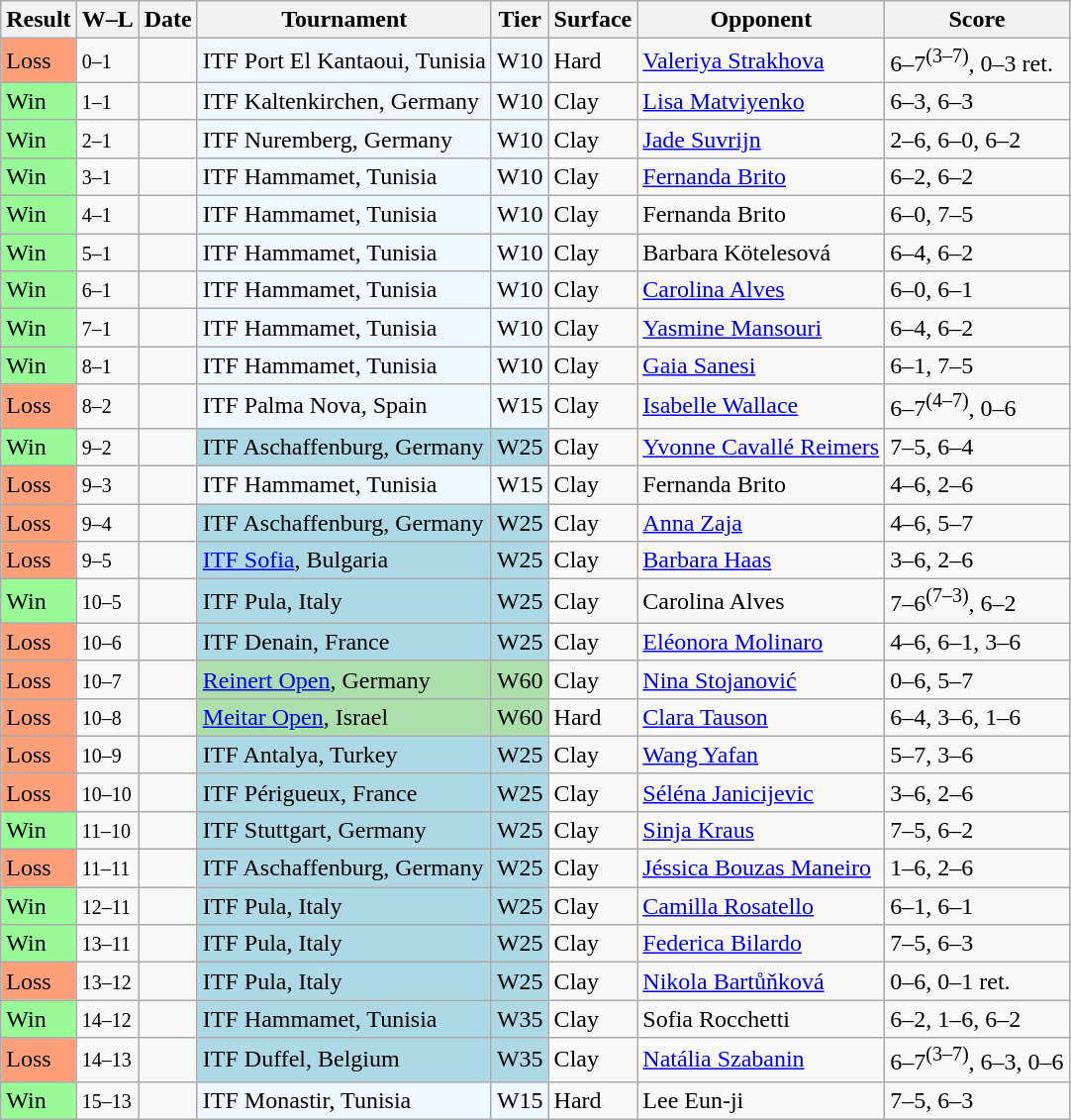<table class="sortable wikitable nowrap">
<tr>
<th>Result</th>
<th class="unsortable">W–L</th>
<th>Date</th>
<th>Tournament</th>
<th>Tier</th>
<th>Surface</th>
<th>Opponent</th>
<th class="unsortable">Score</th>
</tr>
<tr>
<td style="background:#ffa07a;">Loss</td>
<td><small>0–1</small></td>
<td></td>
<td bgcolor=f0f8ff>ITF Port El Kantaoui, Tunisia</td>
<td bgcolor=f0f8ff>W10</td>
<td>Hard</td>
<td> <a href='#'>Valeriya Strakhova</a></td>
<td>6–7<sup>(3–7)</sup>, 0–3 ret.</td>
</tr>
<tr>
<td style="background:#98fb98;">Win</td>
<td><small>1–1</small></td>
<td></td>
<td bgcolor=f0f8ff>ITF Kaltenkirchen, Germany</td>
<td bgcolor=f0f8ff>W10</td>
<td>Clay</td>
<td> <a href='#'>Lisa Matviyenko</a></td>
<td>6–3, 6–3</td>
</tr>
<tr>
<td style="background:#98fb98;">Win</td>
<td><small>2–1</small></td>
<td></td>
<td bgcolor=f0f8ff>ITF Nuremberg, Germany</td>
<td bgcolor=f0f8ff>W10</td>
<td>Clay</td>
<td> <a href='#'>Jade Suvrijn</a></td>
<td>2–6, 6–0, 6–2</td>
</tr>
<tr>
<td style="background:#98fb98;">Win</td>
<td><small>3–1</small></td>
<td></td>
<td bgcolor=f0f8ff>ITF Hammamet, Tunisia</td>
<td bgcolor=f0f8ff>W10</td>
<td>Clay</td>
<td> <a href='#'>Fernanda Brito</a></td>
<td>6–2, 6–2</td>
</tr>
<tr>
<td style="background:#98fb98;">Win</td>
<td><small>4–1</small></td>
<td></td>
<td bgcolor=f0f8ff>ITF Hammamet, Tunisia</td>
<td bgcolor=f0f8ff>W10</td>
<td>Clay</td>
<td> Fernanda Brito</td>
<td>6–0, 7–5</td>
</tr>
<tr>
<td style="background:#98fb98;">Win</td>
<td><small>5–1</small></td>
<td></td>
<td bgcolor=f0f8ff>ITF Hammamet, Tunisia</td>
<td bgcolor=f0f8ff>W10</td>
<td>Clay</td>
<td> Barbara Kötelesová</td>
<td>6–4, 6–2</td>
</tr>
<tr>
<td style="background:#98fb98;">Win</td>
<td><small>6–1</small></td>
<td></td>
<td bgcolor=f0f8ff>ITF Hammamet, Tunisia</td>
<td bgcolor=f0f8ff>W10</td>
<td>Clay</td>
<td> <a href='#'>Carolina Alves</a></td>
<td>6–0, 6–1</td>
</tr>
<tr>
<td style="background:#98fb98;">Win</td>
<td><small>7–1</small></td>
<td></td>
<td bgcolor=f0f8ff>ITF Hammamet, Tunisia</td>
<td bgcolor=f0f8ff>W10</td>
<td>Clay</td>
<td> <a href='#'>Yasmine Mansouri</a></td>
<td>6–4, 6–2</td>
</tr>
<tr>
<td style="background:#98fb98;">Win</td>
<td><small>8–1</small></td>
<td></td>
<td bgcolor=f0f8ff>ITF Hammamet, Tunisia</td>
<td bgcolor=f0f8ff>W10</td>
<td>Clay</td>
<td> <a href='#'>Gaia Sanesi</a></td>
<td>6–1, 7–5</td>
</tr>
<tr>
<td style="background:#ffa07a;">Loss</td>
<td><small>8–2</small></td>
<td></td>
<td bgcolor=f0f8ff>ITF Palma Nova, Spain</td>
<td bgcolor=f0f8ff>W15</td>
<td>Clay</td>
<td> <a href='#'>Isabelle Wallace</a></td>
<td>6–7<sup>(4–7)</sup>, 0–6</td>
</tr>
<tr>
<td style="background:#98fb98;">Win</td>
<td><small>9–2</small></td>
<td></td>
<td bgcolor=lightblue>ITF Aschaffenburg, Germany</td>
<td bgcolor=lightblue>W25</td>
<td>Clay</td>
<td> <a href='#'>Yvonne Cavallé Reimers</a></td>
<td>7–5, 6–4</td>
</tr>
<tr>
<td style="background:#ffa07a;">Loss</td>
<td><small>9–3</small></td>
<td></td>
<td bgcolor=f0f8ff>ITF Hammamet, Tunisia</td>
<td bgcolor=f0f8ff>W15</td>
<td>Clay</td>
<td> Fernanda Brito</td>
<td>4–6, 2–6</td>
</tr>
<tr>
<td style="background:#ffa07a;">Loss</td>
<td><small>9–4</small></td>
<td></td>
<td bgcolor=lightblue>ITF Aschaffenburg, Germany</td>
<td bgcolor=lightblue>W25</td>
<td>Clay</td>
<td> <a href='#'>Anna Zaja</a></td>
<td>4–6, 5–7</td>
</tr>
<tr>
<td style="background:#ffa07a;">Loss</td>
<td><small>9–5</small></td>
<td></td>
<td bgcolor=lightblue><a href='#'>ITF Sofia</a>, Bulgaria</td>
<td bgcolor=lightblue>W25</td>
<td>Clay</td>
<td> <a href='#'>Barbara Haas</a></td>
<td>3–6, 2–6</td>
</tr>
<tr>
<td style="background:#98fb98;">Win</td>
<td><small>10–5</small></td>
<td></td>
<td bgcolor=lightblue>ITF Pula, Italy</td>
<td bgcolor=lightblue>W25</td>
<td>Clay</td>
<td> Carolina Alves</td>
<td>7–6<sup>(7–3)</sup>, 6–2</td>
</tr>
<tr>
<td style="background:#ffa07a;">Loss</td>
<td><small>10–6</small></td>
<td></td>
<td bgcolor=lightblue>ITF Denain, France</td>
<td bgcolor=lightblue>W25</td>
<td>Clay</td>
<td> <a href='#'>Eléonora Molinaro</a></td>
<td>4–6, 6–1, 3–6</td>
</tr>
<tr>
<td style="background:#ffa07a;">Loss</td>
<td><small>10–7</small></td>
<td><a href='#'></a></td>
<td bgcolor=addfad><a href='#'>Reinert Open</a>, Germany</td>
<td bgcolor=addfad>W60</td>
<td>Clay</td>
<td> <a href='#'>Nina Stojanović</a></td>
<td>0–6, 5–7</td>
</tr>
<tr>
<td style="background:#ffa07a;">Loss</td>
<td><small>10–8</small></td>
<td><a href='#'></a></td>
<td bgcolor=addfad><a href='#'>Meitar Open</a>, Israel</td>
<td bgcolor=addfad>W60</td>
<td>Hard</td>
<td> <a href='#'>Clara Tauson</a></td>
<td>6–4, 3–6, 1–6</td>
</tr>
<tr>
<td style="background:#ffa07a;">Loss</td>
<td><small>10–9</small></td>
<td></td>
<td bgcolor=lightblue>ITF Antalya, Turkey</td>
<td bgcolor=lightblue>W25</td>
<td>Clay</td>
<td> <a href='#'>Wang Yafan</a></td>
<td>5–7, 3–6</td>
</tr>
<tr>
<td style="background:#ffa07a;">Loss</td>
<td><small>10–10</small></td>
<td></td>
<td bgcolor=lightblue>ITF Périgueux, France</td>
<td bgcolor=lightblue>W25</td>
<td>Clay</td>
<td> <a href='#'>Séléna Janicijevic</a></td>
<td>3–6, 2–6</td>
</tr>
<tr>
<td style="background:#98fb98;">Win</td>
<td><small>11–10</small></td>
<td></td>
<td bgcolor=lightblue>ITF Stuttgart, Germany</td>
<td bgcolor=lightblue>W25</td>
<td>Clay</td>
<td> <a href='#'>Sinja Kraus</a></td>
<td>7–5, 6–2</td>
</tr>
<tr>
<td style="background:#ffa07a;">Loss</td>
<td><small>11–11</small></td>
<td></td>
<td bgcolor=lightblue>ITF Aschaffenburg, Germany</td>
<td bgcolor=lightblue>W25</td>
<td>Clay</td>
<td> <a href='#'>Jéssica Bouzas Maneiro</a></td>
<td>1–6, 2–6</td>
</tr>
<tr>
<td style="background:#98fb98;">Win</td>
<td><small>12–11</small></td>
<td></td>
<td bgcolor=lightblue>ITF Pula, Italy</td>
<td bgcolor=lightblue>W25</td>
<td>Clay</td>
<td> <a href='#'>Camilla Rosatello</a></td>
<td>6–1, 6–1</td>
</tr>
<tr>
<td style="background:#98fb98;">Win</td>
<td><small>13–11</small></td>
<td></td>
<td bgcolor=lightblue>ITF Pula, Italy</td>
<td bgcolor=lightblue>W25</td>
<td>Clay</td>
<td> <a href='#'>Federica Bilardo</a></td>
<td>7–5, 6–3</td>
</tr>
<tr>
<td style="background:#ffa07a;">Loss</td>
<td><small>13–12</small></td>
<td></td>
<td bgcolor=lightblue>ITF Pula, Italy</td>
<td bgcolor=lightblue>W25</td>
<td>Clay</td>
<td> <a href='#'>Nikola Bartůňková</a></td>
<td>0–6, 0–1 ret.</td>
</tr>
<tr>
<td style="background:#98fb98;">Win</td>
<td><small>14–12</small></td>
<td></td>
<td bgcolor=lightblue>ITF Hammamet, Tunisia</td>
<td bgcolor=lightblue>W35</td>
<td>Clay</td>
<td> Sofia Rocchetti</td>
<td>6–2, 1–6, 6–2</td>
</tr>
<tr>
<td style="background:#ffa07a;">Loss</td>
<td><small>14–13</small></td>
<td></td>
<td bgcolor=lightblue>ITF Duffel, Belgium</td>
<td bgcolor=lightblue>W35</td>
<td>Clay</td>
<td> <a href='#'>Natália Szabanin</a></td>
<td>6–7<sup>(3–7)</sup>, 6–3, 0–6</td>
</tr>
<tr>
<td style="background:#98fb98;">Win</td>
<td><small>15–13</small></td>
<td></td>
<td bgcolor=f0f8ff>ITF Monastir, Tunisia</td>
<td bgcolor=f0f8ff>W15</td>
<td>Hard</td>
<td> Lee Eun-ji</td>
<td>7–5, 6–3</td>
</tr>
</table>
